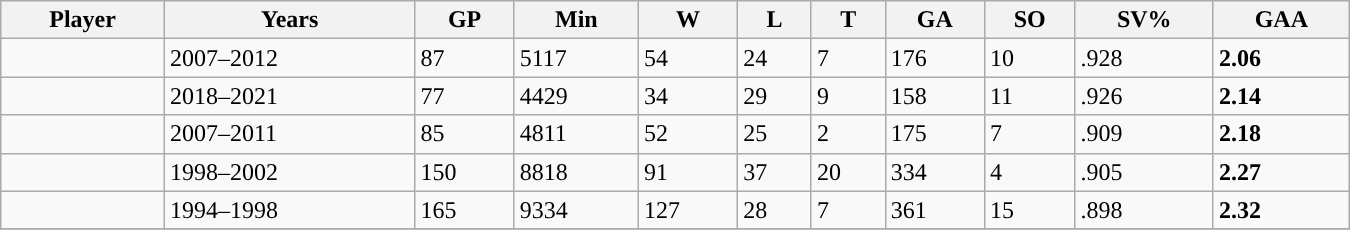<table class="wikitable sortable" width = 900>
<tr>
<th>Player</th>
<th>Years</th>
<th>GP</th>
<th>Min</th>
<th>W</th>
<th>L</th>
<th>T</th>
<th>GA</th>
<th>SO</th>
<th>SV%</th>
<th>GAA</th>
</tr>
<tr>
<td></td>
<td>2007–2012</td>
<td>87</td>
<td>5117</td>
<td>54</td>
<td>24</td>
<td>7</td>
<td>176</td>
<td>10</td>
<td>.928</td>
<td><strong>2.06</strong></td>
</tr>
<tr>
<td></td>
<td>2018–2021</td>
<td>77</td>
<td>4429</td>
<td>34</td>
<td>29</td>
<td>9</td>
<td>158</td>
<td>11</td>
<td>.926</td>
<td><strong>2.14</strong></td>
</tr>
<tr>
<td></td>
<td>2007–2011</td>
<td>85</td>
<td>4811</td>
<td>52</td>
<td>25</td>
<td>2</td>
<td>175</td>
<td>7</td>
<td>.909</td>
<td><strong>2.18</strong></td>
</tr>
<tr>
<td></td>
<td>1998–2002</td>
<td>150</td>
<td>8818</td>
<td>91</td>
<td>37</td>
<td>20</td>
<td>334</td>
<td>4</td>
<td>.905</td>
<td><strong>2.27</strong></td>
</tr>
<tr>
<td></td>
<td>1994–1998</td>
<td>165</td>
<td>9334</td>
<td>127</td>
<td>28</td>
<td>7</td>
<td>361</td>
<td>15</td>
<td>.898</td>
<td><strong>2.32</strong></td>
</tr>
<tr>
</tr>
</table>
